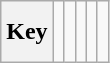<table class="wikitable" style="height:2.6em">
<tr>
<th>Key</th>
<td> </td>
<td></td>
<td></td>
<td></td>
<td></td>
</tr>
</table>
